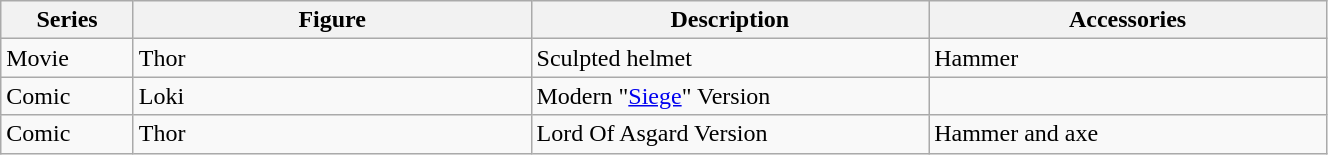<table class="wikitable" width="70%">
<tr>
<th width=10%>Series</th>
<th width=30%>Figure</th>
<th width=30%>Description</th>
<th width=30%>Accessories</th>
</tr>
<tr>
<td>Movie</td>
<td>Thor</td>
<td>Sculpted helmet</td>
<td>Hammer</td>
</tr>
<tr>
<td>Comic</td>
<td>Loki</td>
<td>Modern "<a href='#'>Siege</a>" Version</td>
<td></td>
</tr>
<tr>
<td>Comic</td>
<td>Thor</td>
<td>Lord Of Asgard Version</td>
<td>Hammer and axe</td>
</tr>
</table>
